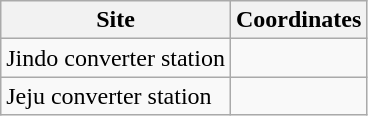<table class="wikitable sortable">
<tr>
<th>Site</th>
<th>Coordinates</th>
</tr>
<tr>
<td>Jindo converter station</td>
<td></td>
</tr>
<tr>
<td>Jeju converter station</td>
<td></td>
</tr>
</table>
